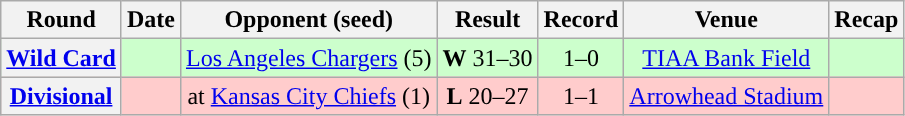<table class="wikitable" style="text-align:center">
<tr>
<th>Round</th>
<th>Date</th>
<th>Opponent (seed)</th>
<th>Result</th>
<th>Record</th>
<th>Venue</th>
<th>Recap</th>
</tr>
<tr style="background:#cfc">
<th><a href='#'>Wild Card</a></th>
<td></td>
<td><a href='#'>Los Angeles Chargers</a> (5)</td>
<td><strong>W</strong> 31–30</td>
<td>1–0</td>
<td><a href='#'>TIAA Bank Field</a></td>
<td></td>
</tr>
<tr style="background:#fcc">
<th><a href='#'>Divisional</a></th>
<td></td>
<td>at <a href='#'>Kansas City Chiefs</a> (1)</td>
<td><strong>L</strong> 20–27</td>
<td>1–1</td>
<td><a href='#'>Arrowhead Stadium</a></td>
<td></td>
</tr>
</table>
